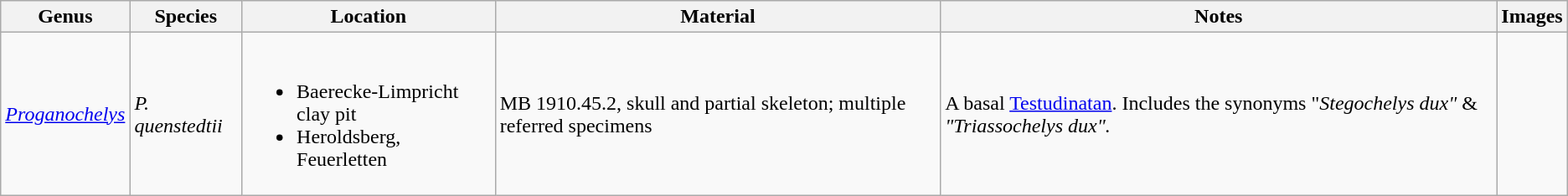<table class="wikitable" align="center">
<tr>
<th>Genus</th>
<th>Species</th>
<th>Location</th>
<th>Material</th>
<th>Notes</th>
<th>Images</th>
</tr>
<tr>
<td><em><a href='#'>Proganochelys</a></em></td>
<td><em>P. quenstedtii</em></td>
<td><br><ul><li>Baerecke-Limpricht clay pit</li><li>Heroldsberg, Feuerletten</li></ul></td>
<td>MB 1910.45.2, skull and partial skeleton; multiple referred specimens</td>
<td>A basal <a href='#'>Testudinatan</a>. Includes the synonyms "<em>Stegochelys dux"</em> & <em>"Triassochelys dux".</em></td>
<td></td>
</tr>
</table>
